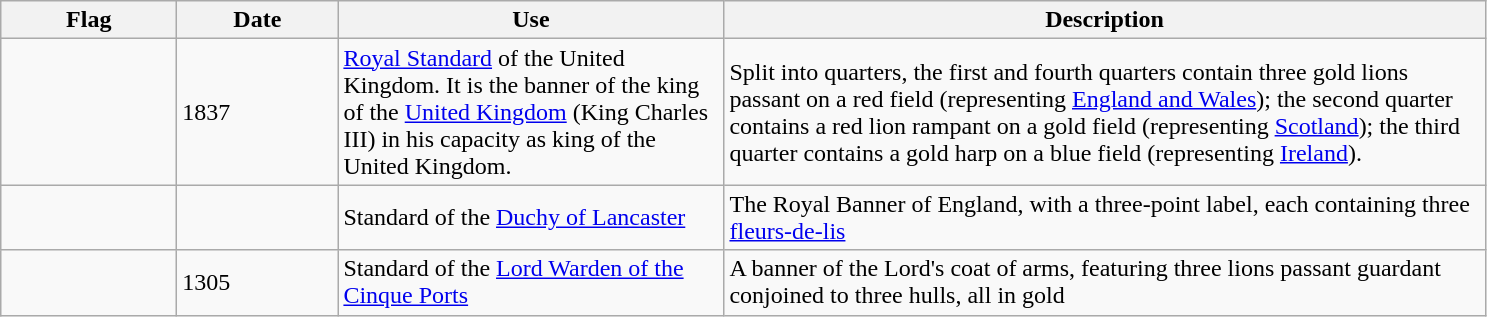<table class="wikitable">
<tr>
<th style="width:110px;">Flag</th>
<th style="width:100px;">Date</th>
<th style="width:250px;">Use</th>
<th style="width:500px;">Description</th>
</tr>
<tr>
<td></td>
<td>1837</td>
<td><a href='#'>Royal Standard</a> of the United Kingdom. It is the banner of the king of the <a href='#'>United Kingdom</a> (King Charles III) in his capacity as king of the United Kingdom.</td>
<td>Split into quarters, the first and fourth quarters contain three gold lions passant on a red field (representing <a href='#'>England and Wales</a>); the second quarter contains a red lion rampant on a gold field (representing <a href='#'>Scotland</a>); the third quarter contains a gold harp on a blue field (representing <a href='#'>Ireland</a>).</td>
</tr>
<tr>
<td></td>
<td></td>
<td>Standard of the <a href='#'>Duchy of Lancaster</a></td>
<td>The Royal Banner of England, with a three-point label, each containing three <a href='#'>fleurs-de-lis</a></td>
</tr>
<tr>
<td></td>
<td>1305</td>
<td>Standard of the <a href='#'>Lord Warden of the Cinque Ports</a></td>
<td>A banner of the Lord's coat of arms, featuring three lions passant guardant conjoined to three hulls, all in gold</td>
</tr>
</table>
